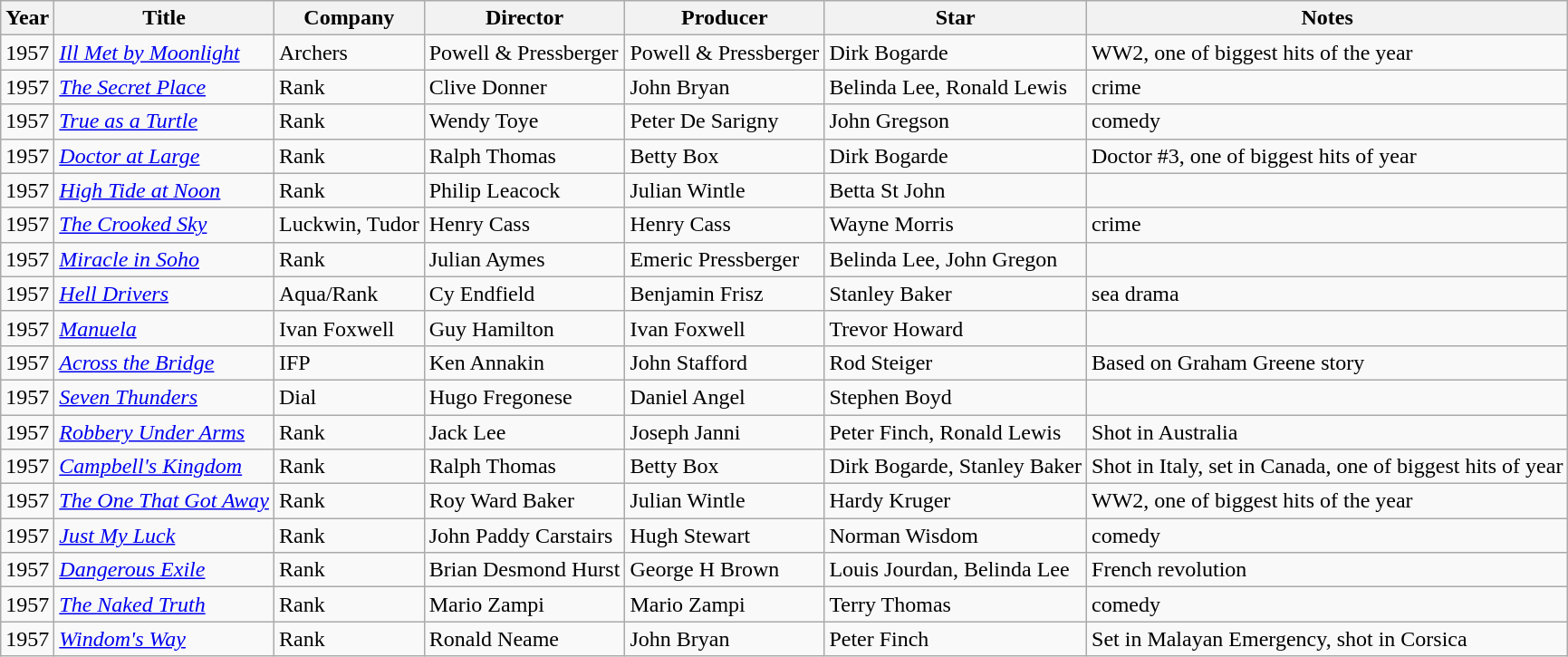<table class="wikitable sortable">
<tr>
<th>Year</th>
<th>Title</th>
<th>Company</th>
<th>Director</th>
<th>Producer</th>
<th>Star</th>
<th>Notes</th>
</tr>
<tr>
<td>1957</td>
<td><em><a href='#'>Ill Met by Moonlight</a></em></td>
<td>Archers</td>
<td>Powell & Pressberger</td>
<td>Powell & Pressberger</td>
<td>Dirk Bogarde</td>
<td>WW2, one of biggest hits of the year</td>
</tr>
<tr>
<td>1957</td>
<td><em><a href='#'>The Secret Place</a></em></td>
<td>Rank</td>
<td>Clive Donner</td>
<td>John Bryan</td>
<td>Belinda Lee, Ronald Lewis</td>
<td>crime</td>
</tr>
<tr>
<td>1957</td>
<td><em><a href='#'>True as a Turtle</a></em></td>
<td>Rank</td>
<td>Wendy Toye</td>
<td>Peter De Sarigny</td>
<td>John Gregson</td>
<td>comedy</td>
</tr>
<tr>
<td>1957</td>
<td><em><a href='#'>Doctor at Large</a></em></td>
<td>Rank</td>
<td>Ralph Thomas</td>
<td>Betty Box</td>
<td>Dirk Bogarde</td>
<td>Doctor #3, one of biggest hits of year</td>
</tr>
<tr>
<td>1957</td>
<td><em><a href='#'>High Tide at Noon</a></em></td>
<td>Rank</td>
<td>Philip Leacock</td>
<td>Julian Wintle</td>
<td>Betta St John</td>
<td></td>
</tr>
<tr>
<td>1957</td>
<td><em><a href='#'>The Crooked Sky</a></em></td>
<td>Luckwin, Tudor</td>
<td>Henry Cass</td>
<td>Henry Cass</td>
<td>Wayne Morris</td>
<td>crime</td>
</tr>
<tr>
<td>1957</td>
<td><em><a href='#'>Miracle in Soho</a></em></td>
<td>Rank</td>
<td>Julian Aymes</td>
<td>Emeric Pressberger</td>
<td>Belinda Lee, John Gregon</td>
<td></td>
</tr>
<tr>
<td>1957</td>
<td><em><a href='#'>Hell Drivers</a></em></td>
<td>Aqua/Rank</td>
<td>Cy Endfield</td>
<td>Benjamin Frisz</td>
<td>Stanley Baker</td>
<td>sea drama</td>
</tr>
<tr>
<td>1957</td>
<td><em><a href='#'>Manuela</a></em></td>
<td>Ivan Foxwell</td>
<td>Guy Hamilton</td>
<td>Ivan Foxwell</td>
<td>Trevor Howard</td>
<td></td>
</tr>
<tr>
<td>1957</td>
<td><em><a href='#'>Across the Bridge</a></em></td>
<td>IFP</td>
<td>Ken Annakin</td>
<td>John Stafford</td>
<td>Rod Steiger</td>
<td>Based on Graham Greene story</td>
</tr>
<tr>
<td>1957</td>
<td><em><a href='#'>Seven Thunders</a></em></td>
<td>Dial</td>
<td>Hugo Fregonese</td>
<td>Daniel Angel</td>
<td>Stephen Boyd</td>
<td></td>
</tr>
<tr>
<td>1957</td>
<td><em><a href='#'>Robbery Under Arms</a></em></td>
<td>Rank</td>
<td>Jack Lee</td>
<td>Joseph Janni</td>
<td>Peter Finch, Ronald Lewis</td>
<td>Shot in Australia</td>
</tr>
<tr>
<td>1957</td>
<td><em><a href='#'>Campbell's Kingdom</a></em></td>
<td>Rank</td>
<td>Ralph Thomas</td>
<td>Betty Box</td>
<td>Dirk Bogarde, Stanley Baker</td>
<td>Shot in Italy, set in Canada, one of biggest hits of year</td>
</tr>
<tr>
<td>1957</td>
<td><em><a href='#'>The One That Got Away</a></em></td>
<td>Rank</td>
<td>Roy Ward Baker</td>
<td>Julian Wintle</td>
<td>Hardy Kruger</td>
<td>WW2, one of biggest hits of the year</td>
</tr>
<tr>
<td>1957</td>
<td><em><a href='#'>Just My Luck</a></em></td>
<td>Rank</td>
<td>John Paddy Carstairs</td>
<td>Hugh Stewart</td>
<td>Norman Wisdom</td>
<td>comedy</td>
</tr>
<tr>
<td>1957</td>
<td><em><a href='#'>Dangerous Exile</a></em></td>
<td>Rank</td>
<td>Brian Desmond Hurst</td>
<td>George H Brown</td>
<td>Louis Jourdan, Belinda Lee</td>
<td>French revolution</td>
</tr>
<tr>
<td>1957</td>
<td><em><a href='#'>The Naked Truth</a></em></td>
<td>Rank</td>
<td>Mario Zampi</td>
<td>Mario Zampi</td>
<td>Terry Thomas</td>
<td>comedy</td>
</tr>
<tr>
<td>1957</td>
<td><em><a href='#'>Windom's Way</a></em></td>
<td>Rank</td>
<td>Ronald Neame</td>
<td>John Bryan</td>
<td>Peter Finch</td>
<td>Set in Malayan Emergency, shot in Corsica</td>
</tr>
</table>
